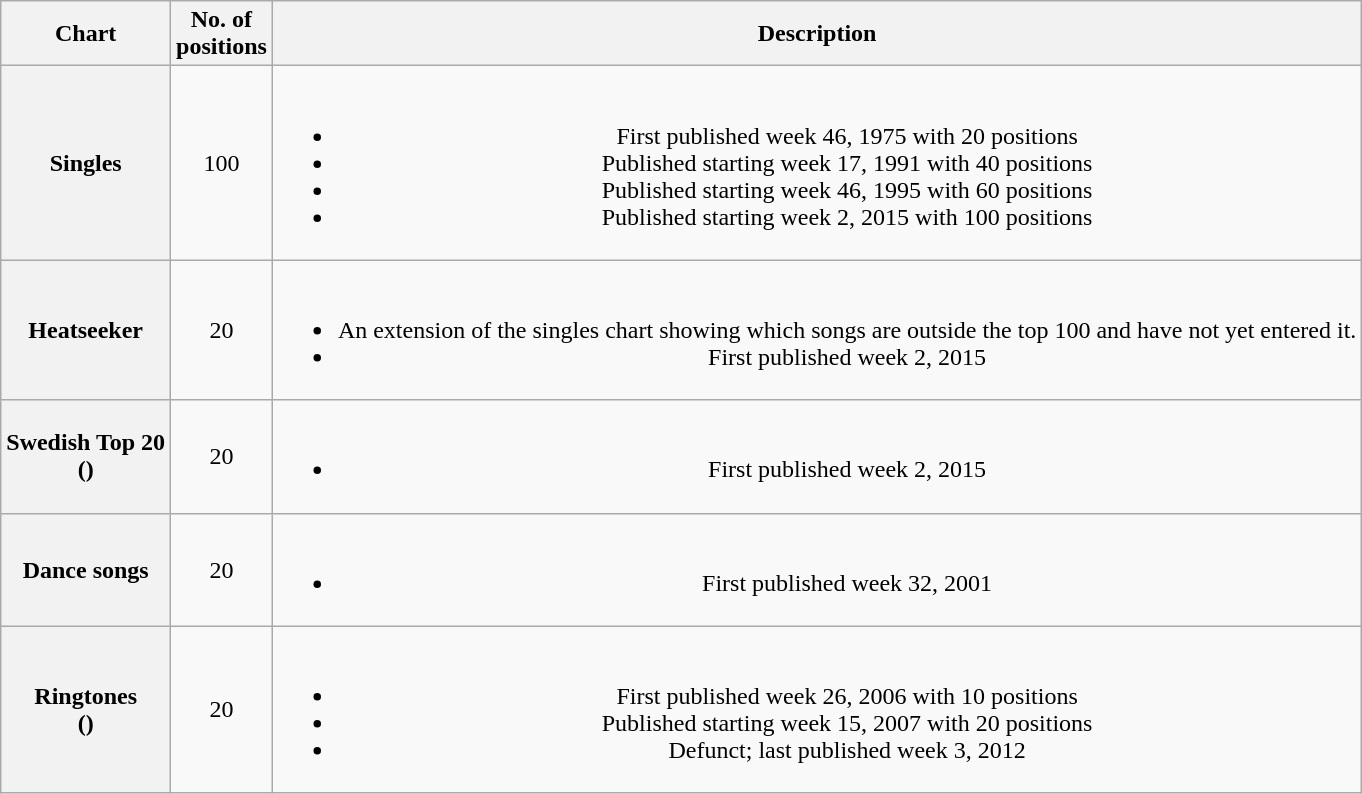<table class="wikitable sortable plainrowheaders" style="text-align:center">
<tr>
<th>Chart</th>
<th>No. of<br>positions</th>
<th class="unsortable">Description</th>
</tr>
<tr>
<th scope="row">Singles</th>
<td>100</td>
<td><br><ul><li>First published week 46, 1975 with 20 positions</li><li>Published starting week 17, 1991 with 40 positions</li><li>Published starting week 46, 1995 with 60 positions</li><li>Published starting week 2, 2015 with 100 positions</li></ul></td>
</tr>
<tr>
<th scope="row">Heatseeker</th>
<td>20</td>
<td><br><ul><li>An extension of the singles chart showing which songs are outside the top 100 and have not yet entered it.</li><li>First published week 2, 2015</li></ul></td>
</tr>
<tr>
<th scope="row">Swedish Top 20<br>()</th>
<td>20</td>
<td><br><ul><li>First published week 2, 2015</li></ul></td>
</tr>
<tr>
<th scope="row">Dance songs</th>
<td>20</td>
<td><br><ul><li>First published week 32, 2001</li></ul></td>
</tr>
<tr>
<th scope="row">Ringtones<br>()</th>
<td>20</td>
<td><br><ul><li>First published week 26, 2006 with 10 positions</li><li>Published starting week 15, 2007 with 20 positions</li><li>Defunct; last published week 3, 2012</li></ul></td>
</tr>
</table>
